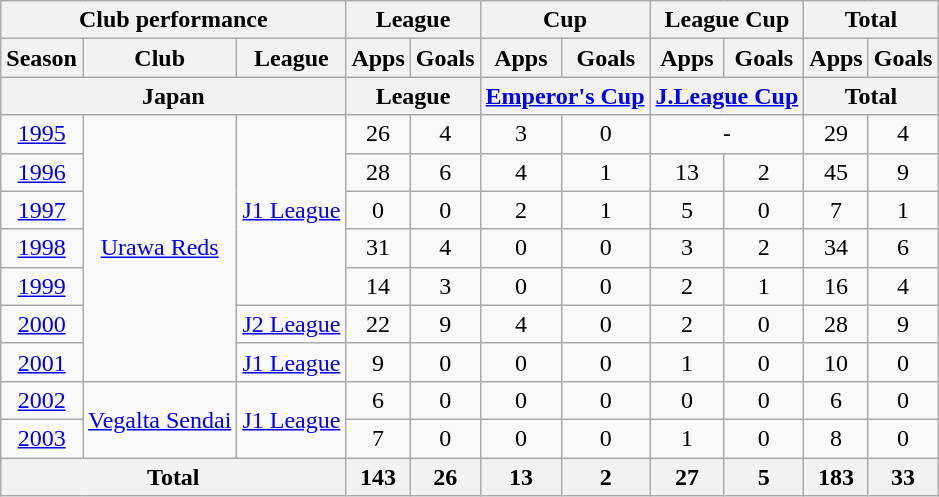<table class="wikitable" style="text-align:center;">
<tr>
<th colspan=3>Club performance</th>
<th colspan=2>League</th>
<th colspan=2>Cup</th>
<th colspan=2>League Cup</th>
<th colspan=2>Total</th>
</tr>
<tr>
<th>Season</th>
<th>Club</th>
<th>League</th>
<th>Apps</th>
<th>Goals</th>
<th>Apps</th>
<th>Goals</th>
<th>Apps</th>
<th>Goals</th>
<th>Apps</th>
<th>Goals</th>
</tr>
<tr>
<th colspan=3>Japan</th>
<th colspan=2>League</th>
<th colspan=2><a href='#'>Emperor's Cup</a></th>
<th colspan=2><a href='#'>J.League Cup</a></th>
<th colspan=2>Total</th>
</tr>
<tr>
<td><a href='#'>1995</a></td>
<td rowspan="7"><a href='#'>Urawa Reds</a></td>
<td rowspan="5"><a href='#'>J1 League</a></td>
<td>26</td>
<td>4</td>
<td>3</td>
<td>0</td>
<td colspan="2">-</td>
<td>29</td>
<td>4</td>
</tr>
<tr>
<td><a href='#'>1996</a></td>
<td>28</td>
<td>6</td>
<td>4</td>
<td>1</td>
<td>13</td>
<td>2</td>
<td>45</td>
<td>9</td>
</tr>
<tr>
<td><a href='#'>1997</a></td>
<td>0</td>
<td>0</td>
<td>2</td>
<td>1</td>
<td>5</td>
<td>0</td>
<td>7</td>
<td>1</td>
</tr>
<tr>
<td><a href='#'>1998</a></td>
<td>31</td>
<td>4</td>
<td>0</td>
<td>0</td>
<td>3</td>
<td>2</td>
<td>34</td>
<td>6</td>
</tr>
<tr>
<td><a href='#'>1999</a></td>
<td>14</td>
<td>3</td>
<td>0</td>
<td>0</td>
<td>2</td>
<td>1</td>
<td>16</td>
<td>4</td>
</tr>
<tr>
<td><a href='#'>2000</a></td>
<td><a href='#'>J2 League</a></td>
<td>22</td>
<td>9</td>
<td>4</td>
<td>0</td>
<td>2</td>
<td>0</td>
<td>28</td>
<td>9</td>
</tr>
<tr>
<td><a href='#'>2001</a></td>
<td><a href='#'>J1 League</a></td>
<td>9</td>
<td>0</td>
<td>0</td>
<td>0</td>
<td>1</td>
<td>0</td>
<td>10</td>
<td>0</td>
</tr>
<tr>
<td><a href='#'>2002</a></td>
<td rowspan="2"><a href='#'>Vegalta Sendai</a></td>
<td rowspan="2"><a href='#'>J1 League</a></td>
<td>6</td>
<td>0</td>
<td>0</td>
<td>0</td>
<td>0</td>
<td>0</td>
<td>6</td>
<td>0</td>
</tr>
<tr>
<td><a href='#'>2003</a></td>
<td>7</td>
<td>0</td>
<td>0</td>
<td>0</td>
<td>1</td>
<td>0</td>
<td>8</td>
<td>0</td>
</tr>
<tr>
<th colspan=3>Total</th>
<th>143</th>
<th>26</th>
<th>13</th>
<th>2</th>
<th>27</th>
<th>5</th>
<th>183</th>
<th>33</th>
</tr>
</table>
